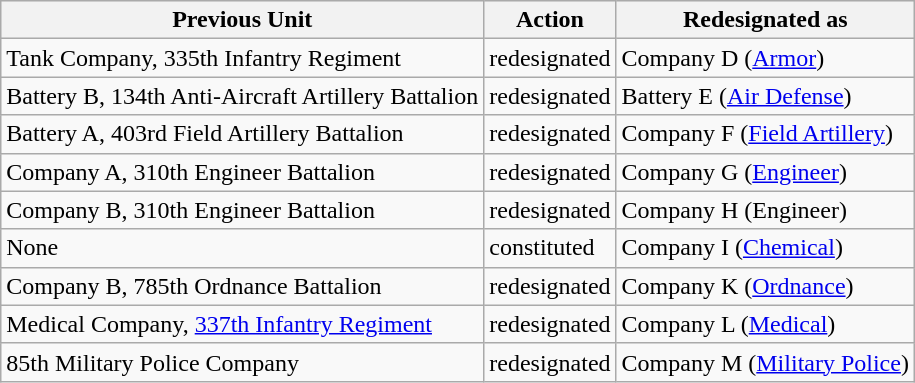<table class=wikitable>
<tr style="background:#efefef;">
<th>Previous Unit</th>
<th>Action</th>
<th>Redesignated as</th>
</tr>
<tr>
<td>Tank Company, 335th Infantry Regiment</td>
<td>redesignated</td>
<td>Company D (<a href='#'>Armor</a>)</td>
</tr>
<tr>
<td>Battery B, 134th Anti-Aircraft Artillery Battalion</td>
<td>redesignated</td>
<td>Battery E (<a href='#'>Air Defense</a>)</td>
</tr>
<tr>
<td>Battery A, 403rd Field Artillery Battalion</td>
<td>redesignated</td>
<td>Company F (<a href='#'>Field Artillery</a>)</td>
</tr>
<tr>
<td>Company A, 310th Engineer Battalion</td>
<td>redesignated</td>
<td>Company G (<a href='#'>Engineer</a>)</td>
</tr>
<tr>
<td>Company B, 310th Engineer Battalion</td>
<td>redesignated</td>
<td>Company H (Engineer)</td>
</tr>
<tr>
<td>None</td>
<td>constituted</td>
<td>Company I (<a href='#'>Chemical</a>)</td>
</tr>
<tr>
<td>Company B, 785th Ordnance Battalion</td>
<td>redesignated</td>
<td>Company K (<a href='#'>Ordnance</a>)</td>
</tr>
<tr>
<td>Medical Company, <a href='#'>337th Infantry Regiment</a></td>
<td>redesignated</td>
<td>Company L (<a href='#'>Medical</a>)</td>
</tr>
<tr>
<td>85th Military Police Company</td>
<td>redesignated</td>
<td>Company M (<a href='#'>Military Police</a>)</td>
</tr>
</table>
